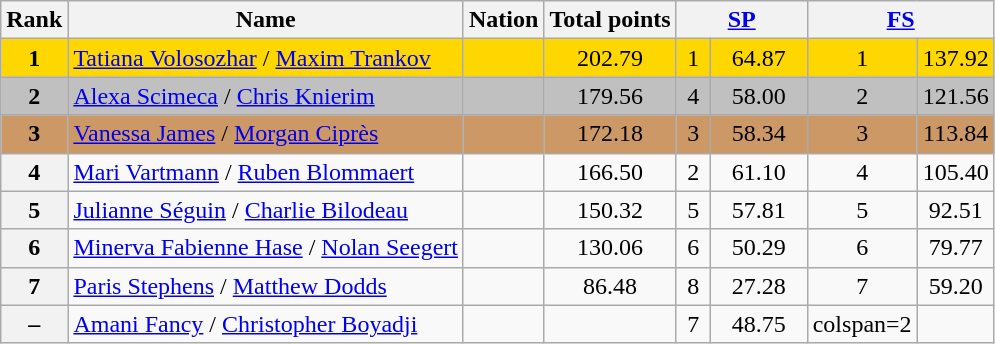<table class="wikitable sortable">
<tr>
<th>Rank</th>
<th>Name</th>
<th>Nation</th>
<th>Total points</th>
<th colspan="2" width="80px"><a href='#'>SP</a></th>
<th colspan="2" width="80px"><a href='#'>FS</a></th>
</tr>
<tr bgcolor="gold">
<td align="center"><strong>1</strong></td>
<td><a href='#'>Tatiana Volosozhar</a> / <a href='#'>Maxim Trankov</a></td>
<td></td>
<td align="center">202.79</td>
<td align="center">1</td>
<td align="center">64.87</td>
<td align="center">1</td>
<td align="center">137.92</td>
</tr>
<tr bgcolor="silver">
<td align="center"><strong>2</strong></td>
<td><a href='#'>Alexa Scimeca</a> / <a href='#'>Chris Knierim</a></td>
<td></td>
<td align="center">179.56</td>
<td align="center">4</td>
<td align="center">58.00</td>
<td align="center">2</td>
<td align="center">121.56</td>
</tr>
<tr bgcolor="cc9966">
<td align="center"><strong>3</strong></td>
<td><a href='#'>Vanessa James</a> / <a href='#'>Morgan Ciprès</a></td>
<td></td>
<td align="center">172.18</td>
<td align="center">3</td>
<td align="center">58.34</td>
<td align="center">3</td>
<td align="center">113.84</td>
</tr>
<tr>
<th>4</th>
<td><a href='#'>Mari Vartmann</a> / <a href='#'>Ruben Blommaert</a></td>
<td></td>
<td align="center">166.50</td>
<td align="center">2</td>
<td align="center">61.10</td>
<td align="center">4</td>
<td align="center">105.40</td>
</tr>
<tr>
<th>5</th>
<td><a href='#'>Julianne Séguin</a> / <a href='#'>Charlie Bilodeau</a></td>
<td></td>
<td align="center">150.32</td>
<td align="center">5</td>
<td align="center">57.81</td>
<td align="center">5</td>
<td align="center">92.51</td>
</tr>
<tr>
<th>6</th>
<td><a href='#'>Minerva Fabienne Hase</a> / <a href='#'>Nolan Seegert</a></td>
<td></td>
<td align="center">130.06</td>
<td align="center">6</td>
<td align="center">50.29</td>
<td align="center">6</td>
<td align="center">79.77</td>
</tr>
<tr>
<th>7</th>
<td><a href='#'>Paris Stephens</a> / <a href='#'>Matthew Dodds</a></td>
<td></td>
<td align="center">86.48</td>
<td align="center">8</td>
<td align="center">27.28</td>
<td align="center">7</td>
<td align="center">59.20</td>
</tr>
<tr>
<th>–</th>
<td><a href='#'>Amani Fancy</a> / <a href='#'>Christopher Boyadji</a></td>
<td></td>
<td></td>
<td align="center">7</td>
<td align="center">48.75</td>
<td>colspan=2 </td>
</tr>
</table>
